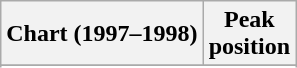<table class="wikitable sortable">
<tr>
<th align="left">Chart (1997–1998)</th>
<th align="center">Peak<br>position</th>
</tr>
<tr>
</tr>
<tr>
</tr>
</table>
